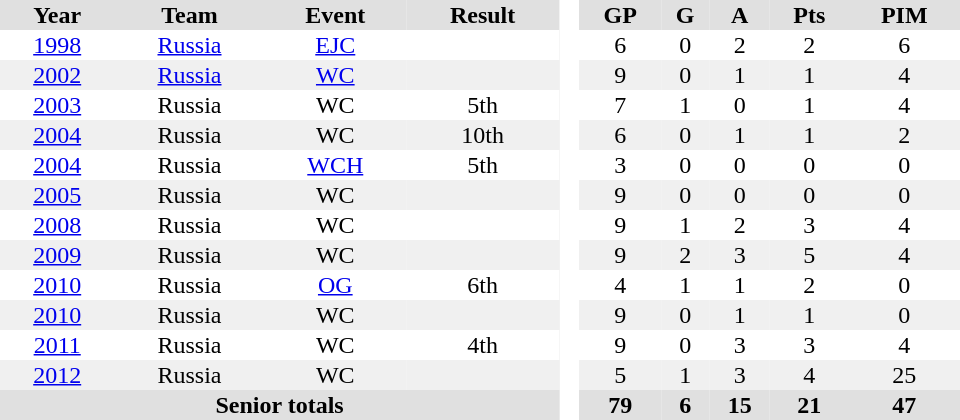<table border="0" cellpadding="1" cellspacing="0" style="text-align:center; width:40em">
<tr ALIGN="center" bgcolor="#e0e0e0">
<th>Year</th>
<th>Team</th>
<th>Event</th>
<th>Result</th>
<th rowspan="99" bgcolor="#ffffff"> </th>
<th>GP</th>
<th>G</th>
<th>A</th>
<th>Pts</th>
<th>PIM</th>
</tr>
<tr>
<td><a href='#'>1998</a></td>
<td><a href='#'>Russia</a></td>
<td><a href='#'>EJC</a></td>
<td></td>
<td>6</td>
<td>0</td>
<td>2</td>
<td>2</td>
<td>6</td>
</tr>
<tr bgcolor="#f0f0f0">
<td><a href='#'>2002</a></td>
<td><a href='#'>Russia</a></td>
<td><a href='#'>WC</a></td>
<td></td>
<td>9</td>
<td>0</td>
<td>1</td>
<td>1</td>
<td>4</td>
</tr>
<tr>
<td><a href='#'>2003</a></td>
<td>Russia</td>
<td>WC</td>
<td>5th</td>
<td>7</td>
<td>1</td>
<td>0</td>
<td>1</td>
<td>4</td>
</tr>
<tr bgcolor="#f0f0f0">
<td><a href='#'>2004</a></td>
<td>Russia</td>
<td>WC</td>
<td>10th</td>
<td>6</td>
<td>0</td>
<td>1</td>
<td>1</td>
<td>2</td>
</tr>
<tr>
<td><a href='#'>2004</a></td>
<td>Russia</td>
<td><a href='#'>WCH</a></td>
<td>5th</td>
<td>3</td>
<td>0</td>
<td>0</td>
<td>0</td>
<td>0</td>
</tr>
<tr bgcolor="#f0f0f0">
<td><a href='#'>2005</a></td>
<td>Russia</td>
<td>WC</td>
<td></td>
<td>9</td>
<td>0</td>
<td>0</td>
<td>0</td>
<td>0</td>
</tr>
<tr>
<td><a href='#'>2008</a></td>
<td>Russia</td>
<td>WC</td>
<td></td>
<td>9</td>
<td>1</td>
<td>2</td>
<td>3</td>
<td>4</td>
</tr>
<tr bgcolor="#f0f0f0">
<td><a href='#'>2009</a></td>
<td>Russia</td>
<td>WC</td>
<td></td>
<td>9</td>
<td>2</td>
<td>3</td>
<td>5</td>
<td>4</td>
</tr>
<tr>
<td><a href='#'>2010</a></td>
<td>Russia</td>
<td><a href='#'>OG</a></td>
<td>6th</td>
<td>4</td>
<td>1</td>
<td>1</td>
<td>2</td>
<td>0</td>
</tr>
<tr bgcolor="#f0f0f0">
<td><a href='#'>2010</a></td>
<td>Russia</td>
<td>WC</td>
<td></td>
<td>9</td>
<td>0</td>
<td>1</td>
<td>1</td>
<td>0</td>
</tr>
<tr>
<td><a href='#'>2011</a></td>
<td>Russia</td>
<td>WC</td>
<td>4th</td>
<td>9</td>
<td>0</td>
<td>3</td>
<td>3</td>
<td>4</td>
</tr>
<tr bgcolor="#f0f0f0">
<td><a href='#'>2012</a></td>
<td>Russia</td>
<td>WC</td>
<td></td>
<td>5</td>
<td>1</td>
<td>3</td>
<td>4</td>
<td>25</td>
</tr>
<tr bgcolor="#e0e0e0">
<th colspan=4>Senior totals</th>
<th>79</th>
<th>6</th>
<th>15</th>
<th>21</th>
<th>47</th>
</tr>
</table>
